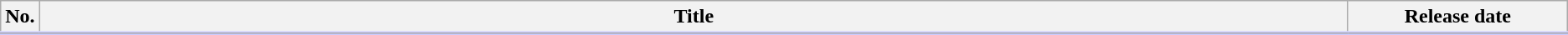<table class="wikitable">
<tr style="border-bottom: 3px solid #CCF;">
<th style="width:1%;">No.</th>
<th>Title</th>
<th style="width:14%;">Release date</th>
</tr>
<tr>
</tr>
</table>
